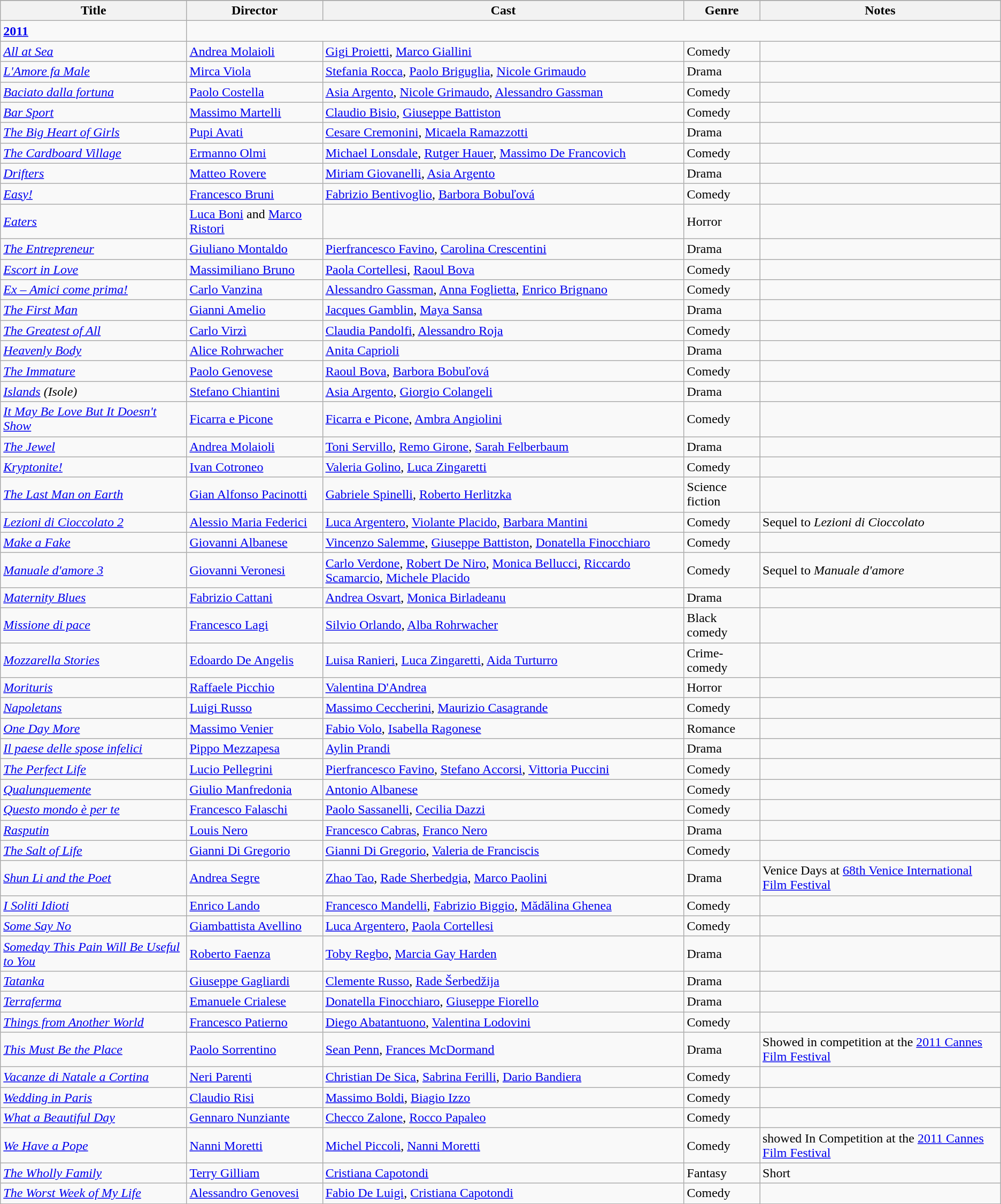<table class="wikitable">
<tr>
</tr>
<tr>
<th>Title</th>
<th>Director</th>
<th>Cast</th>
<th>Genre</th>
<th>Notes</th>
</tr>
<tr>
<td><strong><a href='#'>2011</a></strong></td>
</tr>
<tr>
<td><em><a href='#'>All at Sea</a></em></td>
<td><a href='#'>Andrea Molaioli</a></td>
<td><a href='#'>Gigi Proietti</a>, <a href='#'>Marco Giallini</a></td>
<td>Comedy</td>
<td></td>
</tr>
<tr>
<td><em><a href='#'>L'Amore fa Male</a></em></td>
<td><a href='#'>Mirca Viola</a></td>
<td><a href='#'>Stefania Rocca</a>, <a href='#'>Paolo Briguglia</a>, <a href='#'>Nicole Grimaudo</a></td>
<td>Drama</td>
<td></td>
</tr>
<tr>
<td><em><a href='#'>Baciato dalla fortuna</a></em></td>
<td><a href='#'>Paolo Costella</a></td>
<td><a href='#'>Asia Argento</a>, <a href='#'>Nicole Grimaudo</a>, <a href='#'>Alessandro Gassman</a></td>
<td>Comedy</td>
<td></td>
</tr>
<tr>
<td><em><a href='#'>Bar Sport</a></em></td>
<td><a href='#'>Massimo Martelli</a></td>
<td><a href='#'>Claudio Bisio</a>, <a href='#'>Giuseppe Battiston</a></td>
<td>Comedy</td>
<td></td>
</tr>
<tr>
<td><em><a href='#'>The Big Heart of Girls</a></em></td>
<td><a href='#'>Pupi Avati</a></td>
<td><a href='#'>Cesare Cremonini</a>, <a href='#'>Micaela Ramazzotti</a></td>
<td>Drama</td>
<td></td>
</tr>
<tr>
<td><em><a href='#'>The Cardboard Village</a></em></td>
<td><a href='#'>Ermanno Olmi</a></td>
<td><a href='#'>Michael Lonsdale</a>, <a href='#'>Rutger Hauer</a>, <a href='#'>Massimo De Francovich</a></td>
<td>Comedy</td>
<td></td>
</tr>
<tr>
<td><em><a href='#'>Drifters</a></em></td>
<td><a href='#'>Matteo Rovere</a></td>
<td><a href='#'>Miriam Giovanelli</a>, <a href='#'>Asia Argento</a></td>
<td>Drama</td>
<td></td>
</tr>
<tr>
<td><em><a href='#'>Easy!</a></em></td>
<td><a href='#'>Francesco Bruni</a></td>
<td><a href='#'>Fabrizio Bentivoglio</a>, <a href='#'>Barbora Bobuľová</a></td>
<td>Comedy</td>
<td></td>
</tr>
<tr>
<td><em><a href='#'>Eaters</a></em></td>
<td><a href='#'>Luca Boni</a> and <a href='#'>Marco Ristori</a></td>
<td></td>
<td>Horror</td>
<td></td>
</tr>
<tr>
<td><em><a href='#'>The Entrepreneur</a></em></td>
<td><a href='#'>Giuliano Montaldo</a></td>
<td><a href='#'>Pierfrancesco Favino</a>, <a href='#'>Carolina Crescentini</a></td>
<td>Drama</td>
<td></td>
</tr>
<tr>
<td><em><a href='#'>Escort in Love</a></em></td>
<td><a href='#'>Massimiliano Bruno</a></td>
<td><a href='#'>Paola Cortellesi</a>, <a href='#'>Raoul Bova</a></td>
<td>Comedy</td>
<td></td>
</tr>
<tr>
<td><em><a href='#'>Ex – Amici come prima!</a></em></td>
<td><a href='#'>Carlo Vanzina</a></td>
<td><a href='#'>Alessandro Gassman</a>, <a href='#'>Anna Foglietta</a>, <a href='#'>Enrico Brignano</a></td>
<td>Comedy</td>
<td></td>
</tr>
<tr>
<td><em><a href='#'>The First Man</a></em></td>
<td><a href='#'>Gianni Amelio</a></td>
<td><a href='#'>Jacques Gamblin</a>, <a href='#'>Maya Sansa</a></td>
<td>Drama</td>
<td></td>
</tr>
<tr>
<td><em><a href='#'>The Greatest of All</a></em></td>
<td><a href='#'>Carlo Virzì</a></td>
<td><a href='#'>Claudia Pandolfi</a>, <a href='#'>Alessandro Roja</a></td>
<td>Comedy</td>
<td></td>
</tr>
<tr>
<td><em><a href='#'>Heavenly Body</a></em></td>
<td><a href='#'>Alice Rohrwacher</a></td>
<td><a href='#'>Anita Caprioli</a></td>
<td>Drama</td>
<td></td>
</tr>
<tr>
<td><em><a href='#'>The Immature</a></em></td>
<td><a href='#'>Paolo Genovese</a></td>
<td><a href='#'>Raoul Bova</a>, <a href='#'>Barbora Bobuľová</a></td>
<td>Comedy</td>
<td></td>
</tr>
<tr>
<td><em><a href='#'>Islands</a> (Isole)</em></td>
<td><a href='#'>Stefano Chiantini</a></td>
<td><a href='#'>Asia Argento</a>, <a href='#'>Giorgio Colangeli</a></td>
<td>Drama</td>
<td></td>
</tr>
<tr>
<td><em><a href='#'>It May Be Love But It Doesn't Show</a></em></td>
<td><a href='#'>Ficarra e Picone</a></td>
<td><a href='#'>Ficarra e Picone</a>, <a href='#'>Ambra Angiolini</a></td>
<td>Comedy</td>
<td></td>
</tr>
<tr>
<td><em><a href='#'>The Jewel</a></em></td>
<td><a href='#'>Andrea Molaioli</a></td>
<td><a href='#'>Toni Servillo</a>, <a href='#'>Remo Girone</a>, <a href='#'>Sarah Felberbaum</a></td>
<td>Drama</td>
<td></td>
</tr>
<tr>
<td><em><a href='#'>Kryptonite!</a></em></td>
<td><a href='#'>Ivan Cotroneo</a></td>
<td><a href='#'>Valeria Golino</a>, <a href='#'>Luca Zingaretti</a></td>
<td>Comedy</td>
<td></td>
</tr>
<tr>
<td><em><a href='#'>The Last Man on Earth</a></em></td>
<td><a href='#'>Gian Alfonso Pacinotti</a></td>
<td><a href='#'>Gabriele Spinelli</a>, <a href='#'>Roberto Herlitzka</a></td>
<td>Science fiction</td>
<td></td>
</tr>
<tr>
<td><em><a href='#'>Lezioni di Cioccolato 2</a></em></td>
<td><a href='#'>Alessio Maria Federici</a></td>
<td><a href='#'>Luca Argentero</a>, <a href='#'>Violante Placido</a>, <a href='#'>Barbara Mantini</a></td>
<td>Comedy</td>
<td>Sequel to <em>Lezioni di Cioccolato</em></td>
</tr>
<tr>
<td><em><a href='#'>Make a Fake</a></em></td>
<td><a href='#'>Giovanni Albanese</a></td>
<td><a href='#'>Vincenzo Salemme</a>, <a href='#'>Giuseppe Battiston</a>, <a href='#'>Donatella Finocchiaro</a></td>
<td>Comedy</td>
<td></td>
</tr>
<tr>
<td><em><a href='#'>Manuale d'amore 3</a></em></td>
<td><a href='#'>Giovanni Veronesi</a></td>
<td><a href='#'>Carlo Verdone</a>, <a href='#'>Robert De Niro</a>, <a href='#'>Monica Bellucci</a>, <a href='#'>Riccardo Scamarcio</a>, <a href='#'>Michele Placido</a></td>
<td>Comedy</td>
<td>Sequel to <em>Manuale d'amore</em></td>
</tr>
<tr>
<td><em><a href='#'>Maternity Blues</a></em></td>
<td><a href='#'>Fabrizio Cattani</a></td>
<td><a href='#'>Andrea Osvart</a>, <a href='#'>Monica Birladeanu</a></td>
<td>Drama</td>
<td></td>
</tr>
<tr>
<td><em><a href='#'>Missione di pace</a></em></td>
<td><a href='#'>Francesco Lagi</a></td>
<td><a href='#'>Silvio Orlando</a>, <a href='#'>Alba Rohrwacher</a></td>
<td>Black comedy</td>
<td></td>
</tr>
<tr>
<td><em><a href='#'>Mozzarella Stories</a></em></td>
<td><a href='#'>Edoardo De Angelis</a></td>
<td><a href='#'>Luisa Ranieri</a>, <a href='#'>Luca Zingaretti</a>, <a href='#'>Aida Turturro</a></td>
<td>Crime-comedy</td>
<td></td>
</tr>
<tr>
<td><em><a href='#'>Morituris</a></em></td>
<td><a href='#'>Raffaele Picchio</a></td>
<td><a href='#'>Valentina D'Andrea</a></td>
<td>Horror</td>
<td></td>
</tr>
<tr>
<td><em><a href='#'>Napoletans</a></em></td>
<td><a href='#'>Luigi Russo</a></td>
<td><a href='#'>Massimo Ceccherini</a>, <a href='#'>Maurizio Casagrande</a></td>
<td>Comedy</td>
<td></td>
</tr>
<tr>
<td><em><a href='#'>One Day More</a></em></td>
<td><a href='#'>Massimo Venier</a></td>
<td><a href='#'>Fabio Volo</a>, <a href='#'>Isabella Ragonese</a></td>
<td>Romance</td>
<td></td>
</tr>
<tr>
<td><em><a href='#'>Il paese delle spose infelici</a></em></td>
<td><a href='#'>Pippo Mezzapesa</a></td>
<td><a href='#'>Aylin Prandi</a></td>
<td>Drama</td>
<td></td>
</tr>
<tr>
<td><em><a href='#'>The Perfect Life</a></em></td>
<td><a href='#'>Lucio Pellegrini</a></td>
<td><a href='#'>Pierfrancesco Favino</a>, <a href='#'>Stefano Accorsi</a>, <a href='#'>Vittoria Puccini</a></td>
<td>Comedy</td>
<td></td>
</tr>
<tr>
<td><em><a href='#'>Qualunquemente</a></em></td>
<td><a href='#'>Giulio Manfredonia</a></td>
<td><a href='#'>Antonio Albanese</a></td>
<td>Comedy</td>
<td></td>
</tr>
<tr>
<td><em><a href='#'>Questo mondo è per te</a></em></td>
<td><a href='#'>Francesco Falaschi</a></td>
<td><a href='#'>Paolo Sassanelli</a>, <a href='#'>Cecilia Dazzi</a></td>
<td>Comedy</td>
<td></td>
</tr>
<tr>
<td><em><a href='#'>Rasputin</a></em></td>
<td><a href='#'>Louis Nero</a></td>
<td><a href='#'>Francesco Cabras</a>, <a href='#'>Franco Nero</a></td>
<td>Drama</td>
<td></td>
</tr>
<tr>
<td><em><a href='#'>The Salt of Life</a></em></td>
<td><a href='#'>Gianni Di Gregorio</a></td>
<td><a href='#'>Gianni Di Gregorio</a>, <a href='#'>Valeria de Franciscis</a></td>
<td>Comedy</td>
<td></td>
</tr>
<tr>
<td><em><a href='#'>Shun Li and the Poet</a></em></td>
<td><a href='#'>Andrea Segre</a></td>
<td><a href='#'>Zhao Tao</a>, <a href='#'>Rade Sherbedgia</a>, <a href='#'>Marco Paolini</a></td>
<td>Drama</td>
<td>Venice Days at <a href='#'>68th Venice International Film Festival</a></td>
</tr>
<tr>
<td><em><a href='#'>I Soliti Idioti</a></em></td>
<td><a href='#'>Enrico Lando</a></td>
<td><a href='#'>Francesco Mandelli</a>, <a href='#'>Fabrizio Biggio</a>, <a href='#'>Mădălina Ghenea</a></td>
<td>Comedy</td>
<td></td>
</tr>
<tr>
<td><em><a href='#'>Some Say No</a></em></td>
<td><a href='#'>Giambattista Avellino</a></td>
<td><a href='#'>Luca Argentero</a>, <a href='#'>Paola Cortellesi</a></td>
<td>Comedy</td>
<td></td>
</tr>
<tr>
<td><em><a href='#'>Someday This Pain Will Be Useful to You</a></em></td>
<td><a href='#'>Roberto Faenza</a></td>
<td><a href='#'>Toby Regbo</a>, <a href='#'>Marcia Gay Harden</a></td>
<td>Drama</td>
<td></td>
</tr>
<tr>
<td><em><a href='#'>Tatanka</a></em></td>
<td><a href='#'>Giuseppe Gagliardi</a></td>
<td><a href='#'>Clemente Russo</a>, <a href='#'>Rade Šerbedžija</a></td>
<td>Drama</td>
<td></td>
</tr>
<tr>
<td><em><a href='#'>Terraferma</a></em></td>
<td><a href='#'>Emanuele Crialese</a></td>
<td><a href='#'>Donatella Finocchiaro</a>, <a href='#'>Giuseppe Fiorello</a></td>
<td>Drama</td>
<td></td>
</tr>
<tr>
<td><em><a href='#'>Things from Another World</a></em></td>
<td><a href='#'>Francesco Patierno</a></td>
<td><a href='#'>Diego Abatantuono</a>, <a href='#'>Valentina Lodovini</a></td>
<td>Comedy</td>
<td></td>
</tr>
<tr>
<td><em><a href='#'>This Must Be the Place</a></em></td>
<td><a href='#'>Paolo Sorrentino</a></td>
<td><a href='#'>Sean Penn</a>, <a href='#'>Frances McDormand</a></td>
<td>Drama</td>
<td>Showed in competition at the <a href='#'>2011 Cannes Film Festival</a></td>
</tr>
<tr>
<td><em><a href='#'>Vacanze di Natale a Cortina</a></em></td>
<td><a href='#'>Neri Parenti</a></td>
<td><a href='#'>Christian De Sica</a>, <a href='#'>Sabrina Ferilli</a>, <a href='#'>Dario Bandiera</a></td>
<td>Comedy</td>
<td></td>
</tr>
<tr>
<td><em><a href='#'>Wedding in Paris</a></em></td>
<td><a href='#'>Claudio Risi</a></td>
<td><a href='#'>Massimo Boldi</a>, <a href='#'>Biagio Izzo</a></td>
<td>Comedy</td>
<td></td>
</tr>
<tr>
<td><em><a href='#'>What a Beautiful Day</a></em></td>
<td><a href='#'>Gennaro Nunziante</a></td>
<td><a href='#'>Checco Zalone</a>, <a href='#'>Rocco Papaleo</a></td>
<td>Comedy</td>
<td></td>
</tr>
<tr>
<td><em><a href='#'>We Have a Pope</a></em></td>
<td><a href='#'>Nanni Moretti</a></td>
<td><a href='#'>Michel Piccoli</a>, <a href='#'>Nanni Moretti</a></td>
<td>Comedy</td>
<td>showed In Competition at the <a href='#'>2011 Cannes Film Festival</a></td>
</tr>
<tr>
<td><em><a href='#'>The Wholly Family</a></em></td>
<td><a href='#'>Terry Gilliam</a></td>
<td><a href='#'>Cristiana Capotondi</a></td>
<td>Fantasy</td>
<td>Short</td>
</tr>
<tr>
<td><em><a href='#'>The Worst Week of My Life</a></em></td>
<td><a href='#'>Alessandro Genovesi</a></td>
<td><a href='#'>Fabio De Luigi</a>, <a href='#'>Cristiana Capotondi</a></td>
<td>Comedy</td>
<td></td>
</tr>
</table>
